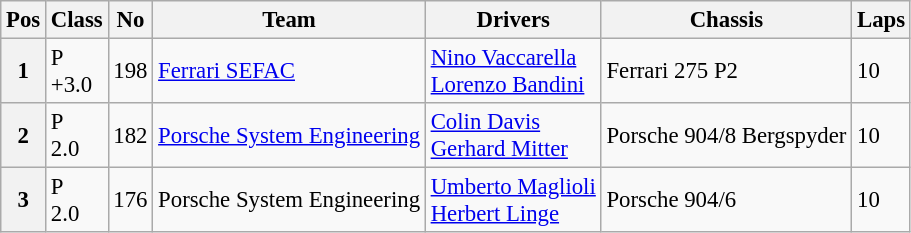<table class="wikitable" style="font-size: 95%;">
<tr>
<th>Pos</th>
<th>Class</th>
<th>No</th>
<th>Team</th>
<th>Drivers</th>
<th>Chassis</th>
<th>Laps</th>
</tr>
<tr style=>
<th>1</th>
<td>P<br>+3.0</td>
<td>198</td>
<td> <a href='#'>Ferrari SEFAC</a></td>
<td> <a href='#'>Nino Vaccarella</a><br> <a href='#'>Lorenzo Bandini</a></td>
<td>Ferrari 275 P2</td>
<td>10</td>
</tr>
<tr>
<th>2</th>
<td>P<br>2.0</td>
<td>182</td>
<td> <a href='#'>Porsche System Engineering</a></td>
<td> <a href='#'>Colin Davis</a><br> <a href='#'>Gerhard Mitter</a></td>
<td>Porsche 904/8 Bergspyder</td>
<td>10</td>
</tr>
<tr style=>
<th>3</th>
<td>P<br>2.0</td>
<td>176</td>
<td> Porsche System Engineering</td>
<td> <a href='#'>Umberto Maglioli</a><br> <a href='#'>Herbert Linge</a></td>
<td>Porsche 904/6</td>
<td>10</td>
</tr>
</table>
